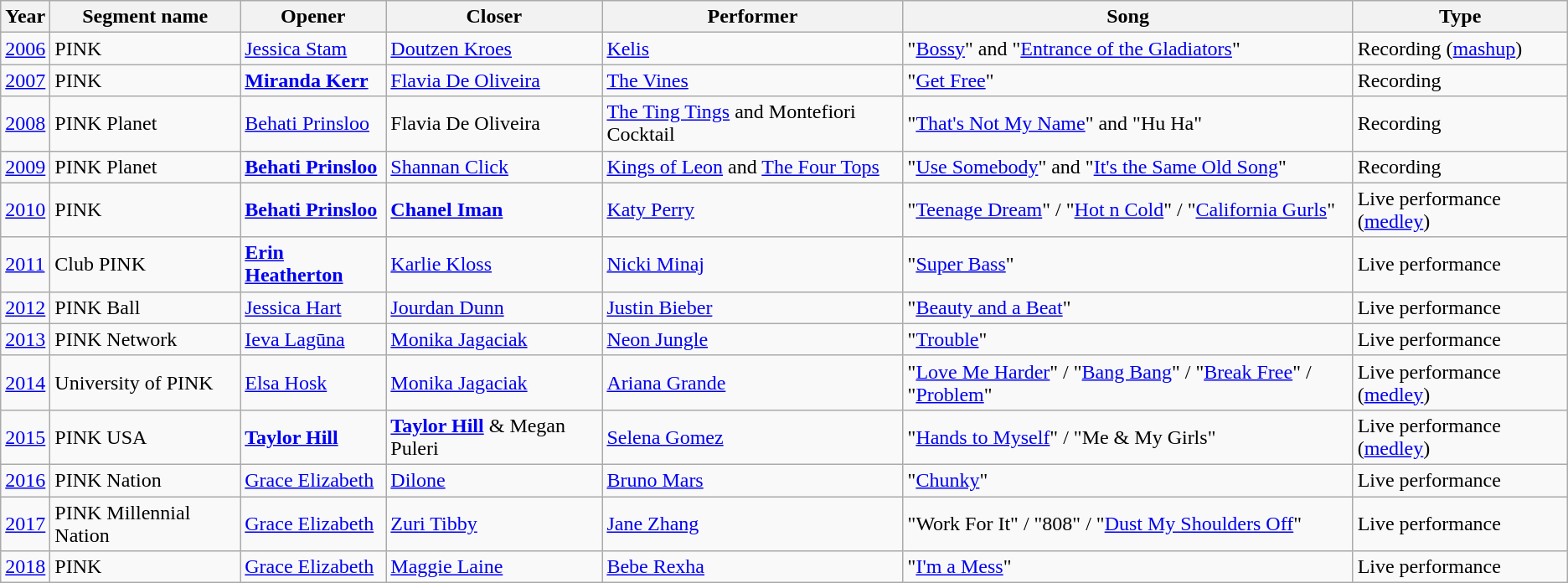<table class="wikitable">
<tr>
<th>Year</th>
<th>Segment name</th>
<th>Opener</th>
<th>Closer</th>
<th>Performer</th>
<th>Song</th>
<th>Type</th>
</tr>
<tr>
<td><a href='#'>2006</a></td>
<td>PINK</td>
<td><a href='#'>Jessica Stam</a></td>
<td><a href='#'>Doutzen Kroes</a></td>
<td><a href='#'>Kelis</a></td>
<td>"<a href='#'>Bossy</a>" and "<a href='#'>Entrance of the Gladiators</a>"</td>
<td>Recording (<a href='#'>mashup</a>)</td>
</tr>
<tr>
<td><a href='#'>2007</a></td>
<td>PINK</td>
<td><strong><a href='#'>Miranda Kerr</a></strong></td>
<td><a href='#'>Flavia De Oliveira</a></td>
<td><a href='#'>The Vines</a></td>
<td>"<a href='#'>Get Free</a>"</td>
<td>Recording</td>
</tr>
<tr>
<td><a href='#'>2008</a></td>
<td>PINK Planet</td>
<td><a href='#'>Behati Prinsloo</a></td>
<td>Flavia De Oliveira</td>
<td><a href='#'>The Ting Tings</a> and Montefiori Cocktail</td>
<td>"<a href='#'>That's Not My Name</a>" and "Hu Ha"</td>
<td>Recording</td>
</tr>
<tr>
<td><a href='#'>2009</a></td>
<td>PINK Planet</td>
<td><strong><a href='#'>Behati Prinsloo</a></strong></td>
<td><a href='#'>Shannan Click</a></td>
<td><a href='#'>Kings of Leon</a> and <a href='#'>The Four Tops</a></td>
<td>"<a href='#'>Use Somebody</a>" and "<a href='#'>It's the Same Old Song</a>"</td>
<td>Recording</td>
</tr>
<tr>
<td><a href='#'>2010</a></td>
<td>PINK</td>
<td><strong><a href='#'>Behati Prinsloo</a></strong></td>
<td><strong><a href='#'>Chanel Iman</a></strong></td>
<td><a href='#'>Katy Perry</a></td>
<td>"<a href='#'>Teenage Dream</a>" / "<a href='#'>Hot n Cold</a>" / "<a href='#'>California Gurls</a>"</td>
<td>Live performance (<a href='#'>medley</a>)</td>
</tr>
<tr>
<td><a href='#'>2011</a></td>
<td>Club PINK</td>
<td><strong><a href='#'>Erin Heatherton</a></strong></td>
<td><a href='#'>Karlie Kloss</a></td>
<td><a href='#'>Nicki Minaj</a></td>
<td>"<a href='#'>Super Bass</a>"</td>
<td>Live performance</td>
</tr>
<tr>
<td><a href='#'>2012</a></td>
<td>PINK Ball</td>
<td><a href='#'>Jessica Hart</a></td>
<td><a href='#'>Jourdan Dunn</a></td>
<td><a href='#'>Justin Bieber</a></td>
<td>"<a href='#'>Beauty and a Beat</a>"</td>
<td>Live performance </td>
</tr>
<tr>
<td><a href='#'>2013</a></td>
<td>PINK Network</td>
<td><a href='#'>Ieva Lagūna</a></td>
<td><a href='#'>Monika Jagaciak</a></td>
<td><a href='#'>Neon Jungle</a></td>
<td>"<a href='#'>Trouble</a>"</td>
<td>Live performance</td>
</tr>
<tr>
<td><a href='#'>2014</a></td>
<td>University of PINK</td>
<td><a href='#'>Elsa Hosk</a></td>
<td><a href='#'>Monika Jagaciak</a></td>
<td><a href='#'>Ariana Grande</a></td>
<td>"<a href='#'>Love Me Harder</a>" / "<a href='#'>Bang Bang</a>" / "<a href='#'>Break Free</a>" / "<a href='#'>Problem</a>"</td>
<td>Live performance (<a href='#'>medley</a>) </td>
</tr>
<tr>
<td><a href='#'>2015</a></td>
<td>PINK USA</td>
<td><strong><a href='#'>Taylor Hill</a></strong></td>
<td><strong><a href='#'>Taylor Hill</a></strong> & Megan Puleri</td>
<td><a href='#'>Selena Gomez</a></td>
<td>"<a href='#'>Hands to Myself</a>" / "Me & My Girls"</td>
<td>Live performance (<a href='#'>medley</a>)</td>
</tr>
<tr>
<td><a href='#'>2016</a></td>
<td>PINK Nation</td>
<td><a href='#'>Grace Elizabeth</a></td>
<td><a href='#'>Dilone</a></td>
<td><a href='#'>Bruno Mars</a></td>
<td>"<a href='#'>Chunky</a>"</td>
<td>Live performance</td>
</tr>
<tr>
<td><a href='#'>2017</a></td>
<td>PINK Millennial Nation</td>
<td><a href='#'>Grace Elizabeth</a></td>
<td><a href='#'>Zuri Tibby</a></td>
<td><a href='#'>Jane Zhang</a></td>
<td>"Work For It" / "808" / "<a href='#'>Dust My Shoulders Off</a>"</td>
<td>Live performance</td>
</tr>
<tr>
<td><a href='#'>2018</a></td>
<td>PINK</td>
<td><a href='#'>Grace Elizabeth</a></td>
<td><a href='#'>Maggie Laine</a></td>
<td><a href='#'>Bebe Rexha</a></td>
<td>"<a href='#'>I'm a Mess</a>"</td>
<td>Live performance</td>
</tr>
</table>
